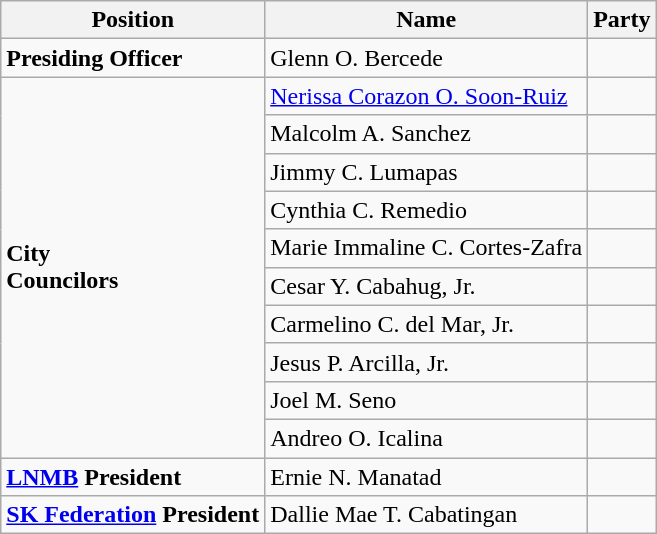<table class=wikitable>
<tr>
<th>Position</th>
<th>Name</th>
<th colspan=2>Party</th>
</tr>
<tr>
<td><strong>Presiding Officer</strong></td>
<td>Glenn O. Bercede</td>
<td></td>
</tr>
<tr>
<td rowspan=10><strong>City<br>Councilors</strong></td>
<td><a href='#'>Nerissa Corazon O. Soon-Ruiz</a></td>
<td></td>
</tr>
<tr>
<td>Malcolm A. Sanchez</td>
<td></td>
</tr>
<tr>
<td>Jimmy C. Lumapas</td>
<td></td>
</tr>
<tr>
<td>Cynthia C. Remedio</td>
<td></td>
</tr>
<tr>
<td>Marie Immaline C. Cortes-Zafra</td>
<td></td>
</tr>
<tr>
<td>Cesar Y. Cabahug, Jr.</td>
<td></td>
</tr>
<tr>
<td>Carmelino C. del Mar, Jr.</td>
<td></td>
</tr>
<tr>
<td>Jesus P. Arcilla, Jr.</td>
<td></td>
</tr>
<tr>
<td>Joel M. Seno</td>
<td></td>
</tr>
<tr>
<td>Andreo O. Icalina</td>
<td></td>
</tr>
<tr>
<td><strong><a href='#'>LNMB</a> President</strong></td>
<td>Ernie N. Manatad</td>
<td></td>
</tr>
<tr>
<td><strong><a href='#'>SK Federation</a> President</strong></td>
<td>Dallie Mae T. Cabatingan</td>
<td></td>
</tr>
</table>
